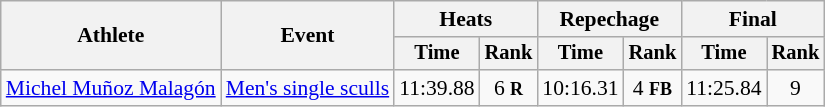<table class="wikitable" style="font-size:90%">
<tr>
<th rowspan=2>Athlete</th>
<th rowspan=2>Event</th>
<th colspan=2>Heats</th>
<th colspan=2>Repechage</th>
<th colspan=2>Final</th>
</tr>
<tr style="font-size:95%">
<th>Time</th>
<th>Rank</th>
<th>Time</th>
<th>Rank</th>
<th>Time</th>
<th>Rank</th>
</tr>
<tr align=center>
<td align=left><a href='#'>Michel Muñoz Malagón</a></td>
<td align=left><a href='#'>Men's single sculls</a></td>
<td>11:39.88</td>
<td>6 <strong><small>R</small></strong></td>
<td>10:16.31</td>
<td>4 <strong><small>FB</small></strong></td>
<td>11:25.84</td>
<td>9</td>
</tr>
</table>
